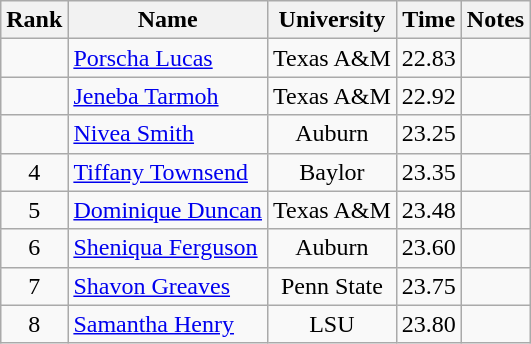<table class="wikitable sortable" style="text-align:center">
<tr>
<th>Rank</th>
<th>Name</th>
<th>University</th>
<th>Time</th>
<th>Notes</th>
</tr>
<tr>
<td></td>
<td align=left><a href='#'>Porscha Lucas</a></td>
<td>Texas A&M</td>
<td>22.83</td>
<td></td>
</tr>
<tr>
<td></td>
<td align=left><a href='#'>Jeneba Tarmoh</a></td>
<td>Texas A&M</td>
<td>22.92</td>
<td></td>
</tr>
<tr>
<td></td>
<td align=left><a href='#'>Nivea Smith</a> </td>
<td>Auburn</td>
<td>23.25</td>
<td></td>
</tr>
<tr>
<td>4</td>
<td align=left><a href='#'>Tiffany Townsend</a></td>
<td>Baylor</td>
<td>23.35</td>
<td></td>
</tr>
<tr>
<td>5</td>
<td align=left><a href='#'>Dominique Duncan</a></td>
<td>Texas A&M</td>
<td>23.48</td>
<td></td>
</tr>
<tr>
<td>6</td>
<td align=left><a href='#'>Sheniqua Ferguson</a> </td>
<td>Auburn</td>
<td>23.60</td>
<td></td>
</tr>
<tr>
<td>7</td>
<td align=left><a href='#'>Shavon Greaves</a></td>
<td>Penn State</td>
<td>23.75</td>
<td></td>
</tr>
<tr>
<td>8</td>
<td align=left><a href='#'>Samantha Henry</a></td>
<td>LSU</td>
<td>23.80</td>
<td></td>
</tr>
</table>
